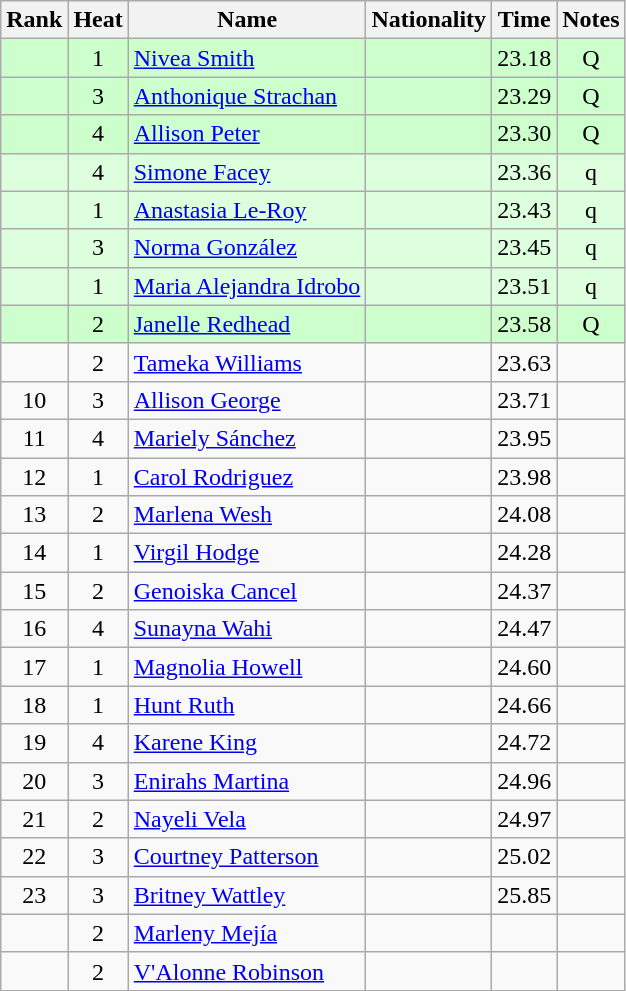<table class="wikitable sortable" style="text-align:center">
<tr>
<th>Rank</th>
<th>Heat</th>
<th>Name</th>
<th>Nationality</th>
<th>Time</th>
<th>Notes</th>
</tr>
<tr bgcolor=ccffcc>
<td></td>
<td>1</td>
<td align=left><a href='#'>Nivea Smith</a></td>
<td align=left></td>
<td>23.18</td>
<td>Q</td>
</tr>
<tr bgcolor=ccffcc>
<td></td>
<td>3</td>
<td align=left><a href='#'>Anthonique Strachan</a></td>
<td align=left></td>
<td>23.29</td>
<td>Q</td>
</tr>
<tr bgcolor=ccffcc>
<td></td>
<td>4</td>
<td align=left><a href='#'>Allison Peter</a></td>
<td align=left></td>
<td>23.30</td>
<td>Q</td>
</tr>
<tr bgcolor=ddffdd>
<td></td>
<td>4</td>
<td align=left><a href='#'>Simone Facey</a></td>
<td align=left></td>
<td>23.36</td>
<td>q</td>
</tr>
<tr bgcolor=ddffdd>
<td></td>
<td>1</td>
<td align=left><a href='#'>Anastasia Le-Roy</a></td>
<td align=left></td>
<td>23.43</td>
<td>q</td>
</tr>
<tr bgcolor=ddffdd>
<td></td>
<td>3</td>
<td align=left><a href='#'>Norma González</a></td>
<td align=left></td>
<td>23.45</td>
<td>q</td>
</tr>
<tr bgcolor=ddffdd>
<td></td>
<td>1</td>
<td align=left><a href='#'>Maria Alejandra Idrobo</a></td>
<td align=left></td>
<td>23.51</td>
<td>q</td>
</tr>
<tr bgcolor=ccffcc>
<td></td>
<td>2</td>
<td align=left><a href='#'>Janelle Redhead</a></td>
<td align=left></td>
<td>23.58</td>
<td>Q</td>
</tr>
<tr>
<td></td>
<td>2</td>
<td align=left><a href='#'>Tameka Williams</a></td>
<td align=left></td>
<td>23.63</td>
<td></td>
</tr>
<tr>
<td>10</td>
<td>3</td>
<td align=left><a href='#'>Allison George</a></td>
<td align=left></td>
<td>23.71</td>
<td></td>
</tr>
<tr>
<td>11</td>
<td>4</td>
<td align=left><a href='#'>Mariely Sánchez</a></td>
<td align=left></td>
<td>23.95</td>
<td></td>
</tr>
<tr>
<td>12</td>
<td>1</td>
<td align=left><a href='#'>Carol Rodriguez</a></td>
<td align=left></td>
<td>23.98</td>
<td></td>
</tr>
<tr>
<td>13</td>
<td>2</td>
<td align=left><a href='#'>Marlena Wesh</a></td>
<td align=left></td>
<td>24.08</td>
<td></td>
</tr>
<tr>
<td>14</td>
<td>1</td>
<td align=left><a href='#'>Virgil Hodge</a></td>
<td align=left></td>
<td>24.28</td>
<td></td>
</tr>
<tr>
<td>15</td>
<td>2</td>
<td align=left><a href='#'>Genoiska Cancel</a></td>
<td align=left></td>
<td>24.37</td>
<td></td>
</tr>
<tr>
<td>16</td>
<td>4</td>
<td align=left><a href='#'>Sunayna Wahi</a></td>
<td align=left></td>
<td>24.47</td>
<td></td>
</tr>
<tr>
<td>17</td>
<td>1</td>
<td align=left><a href='#'>Magnolia Howell</a></td>
<td align=left></td>
<td>24.60</td>
<td></td>
</tr>
<tr>
<td>18</td>
<td>1</td>
<td align=left><a href='#'>Hunt Ruth</a></td>
<td align=left></td>
<td>24.66</td>
<td></td>
</tr>
<tr>
<td>19</td>
<td>4</td>
<td align=left><a href='#'>Karene King</a></td>
<td align=left></td>
<td>24.72</td>
<td></td>
</tr>
<tr>
<td>20</td>
<td>3</td>
<td align=left><a href='#'>Enirahs Martina</a></td>
<td align=left></td>
<td>24.96</td>
<td></td>
</tr>
<tr>
<td>21</td>
<td>2</td>
<td align=left><a href='#'>Nayeli Vela</a></td>
<td align=left></td>
<td>24.97</td>
<td></td>
</tr>
<tr>
<td>22</td>
<td>3</td>
<td align=left><a href='#'>Courtney Patterson</a></td>
<td align=left></td>
<td>25.02</td>
<td></td>
</tr>
<tr>
<td>23</td>
<td>3</td>
<td align=left><a href='#'>Britney Wattley</a></td>
<td align=left></td>
<td>25.85</td>
<td></td>
</tr>
<tr>
<td></td>
<td>2</td>
<td align=left><a href='#'>Marleny Mejía</a></td>
<td align=left></td>
<td></td>
<td></td>
</tr>
<tr>
<td></td>
<td>2</td>
<td align=left><a href='#'>V'Alonne Robinson</a></td>
<td align=left></td>
<td></td>
<td></td>
</tr>
</table>
